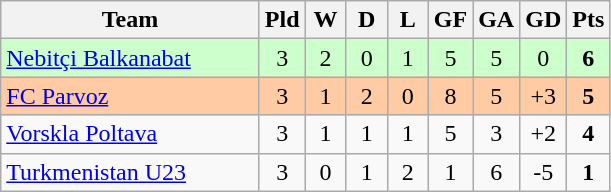<table class="wikitable" style="text-align: center;">
<tr>
<th width=165>Team</th>
<th width=20>Pld</th>
<th width=20>W</th>
<th width=20>D</th>
<th width=20>L</th>
<th width=20>GF</th>
<th width=20>GA</th>
<th width=20>GD</th>
<th width=20>Pts</th>
</tr>
<tr bgcolor="#ccffcc">
<td align=left> <a href='#'>Nebitçi Balkanabat</a></td>
<td>3</td>
<td>2</td>
<td>0</td>
<td>1</td>
<td>5</td>
<td>5</td>
<td>0</td>
<td><strong>6</strong></td>
</tr>
<tr bgcolor="#FFCBA4">
<td align=left> <a href='#'>FC Parvoz</a></td>
<td>3</td>
<td>1</td>
<td>2</td>
<td>0</td>
<td>8</td>
<td>5</td>
<td>+3</td>
<td><strong>5</strong></td>
</tr>
<tr>
<td align=left> <a href='#'>Vorskla Poltava</a></td>
<td>3</td>
<td>1</td>
<td>1</td>
<td>1</td>
<td>5</td>
<td>3</td>
<td>+2</td>
<td><strong>4</strong></td>
</tr>
<tr>
<td align=left> <a href='#'>Turkmenistan U23</a></td>
<td>3</td>
<td>0</td>
<td>1</td>
<td>2</td>
<td>1</td>
<td>6</td>
<td>-5</td>
<td><strong>1</strong></td>
</tr>
</table>
